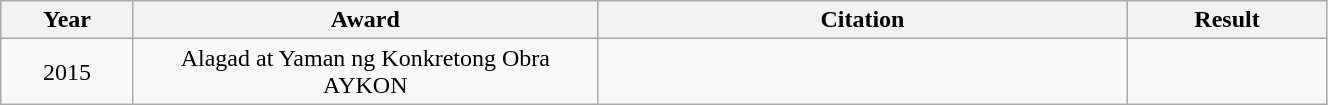<table width="70%" class="wikitable sortable">
<tr>
<th width="10%">Year</th>
<th width="35%">Award</th>
<th width="40%">Citation</th>
<th width="15%">Result</th>
</tr>
<tr>
<td align="center">2015</td>
<td align="center">Alagad at Yaman ng Konkretong Obra<br>AYKON</td>
<td align="center"></td>
<td></td>
</tr>
</table>
